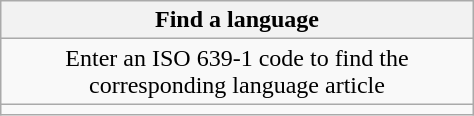<table class="wikitable" width="25%" align="right">
<tr>
<th>Find a language</th>
</tr>
<tr>
<td style="text-align:center">Enter an ISO 639-1 code to find the corresponding language article</td>
</tr>
<tr>
<td></td>
</tr>
</table>
